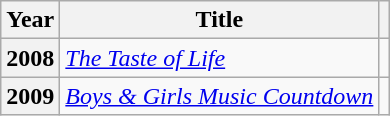<table class="wikitable plainrowheaders">
<tr>
<th scope="col">Year</th>
<th scope="col">Title</th>
<th scope="col"></th>
</tr>
<tr>
<th scope="row">2008</th>
<td><a href='#'><em>The Taste of Life</em></a></td>
<td style="text-align:center"></td>
</tr>
<tr>
<th scope="row">2009</th>
<td><em><a href='#'>Boys & Girls Music Countdown</a></em></td>
<td style="text-align:center"></td>
</tr>
</table>
